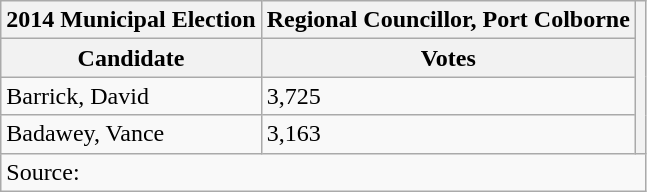<table class="wikitable">
<tr>
<th>2014 Municipal Election</th>
<th>Regional Councillor, Port Colborne</th>
<th rowspan="4"></th>
</tr>
<tr>
<th>Candidate</th>
<th>Votes</th>
</tr>
<tr>
<td>Barrick, David</td>
<td>3,725</td>
</tr>
<tr>
<td>Badawey, Vance</td>
<td>3,163</td>
</tr>
<tr>
<td colspan="3">Source: </td>
</tr>
</table>
